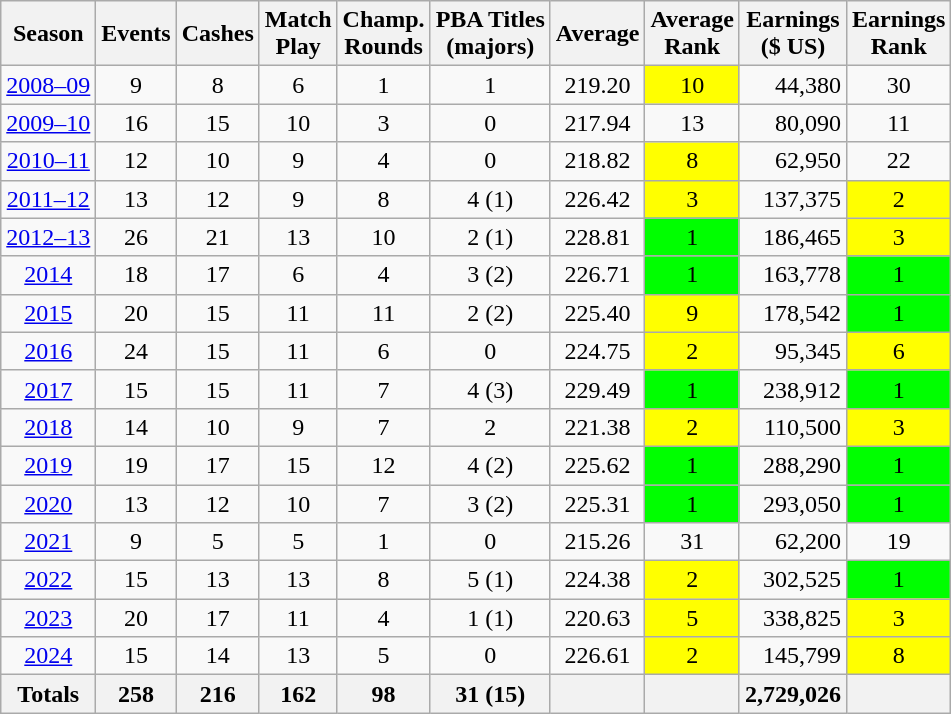<table class="wikitable" style="text-align:center">
<tr>
<th>Season</th>
<th>Events</th>
<th>Cashes</th>
<th>Match<br>Play</th>
<th>Champ.<br>Rounds</th>
<th>PBA Titles<br>(majors)</th>
<th>Average</th>
<th>Average<br>Rank</th>
<th>Earnings<br>($ US)</th>
<th>Earnings<br>Rank</th>
</tr>
<tr>
<td><a href='#'>2008–09</a></td>
<td>9</td>
<td>8</td>
<td>6</td>
<td>1</td>
<td>1</td>
<td>219.20</td>
<td style="background:yellow;">10</td>
<td align=right>44,380</td>
<td>30</td>
</tr>
<tr>
<td><a href='#'>2009–10</a></td>
<td>16</td>
<td>15</td>
<td>10</td>
<td>3</td>
<td>0</td>
<td>217.94</td>
<td>13</td>
<td align=right>80,090</td>
<td>11</td>
</tr>
<tr>
<td><a href='#'>2010–11</a></td>
<td>12</td>
<td>10</td>
<td>9</td>
<td>4</td>
<td>0</td>
<td>218.82</td>
<td style="background:yellow;">8</td>
<td align=right>62,950</td>
<td>22</td>
</tr>
<tr>
<td><a href='#'>2011–12</a></td>
<td>13</td>
<td>12</td>
<td>9</td>
<td>8</td>
<td>4 (1)</td>
<td>226.42</td>
<td style="background:yellow;">3</td>
<td align=right>137,375</td>
<td style="background:yellow;">2</td>
</tr>
<tr>
<td><a href='#'>2012–13</a></td>
<td>26</td>
<td>21</td>
<td>13</td>
<td>10</td>
<td>2 (1)</td>
<td>228.81</td>
<td style="background:lime;">1</td>
<td align=right>186,465</td>
<td style="background:yellow;">3</td>
</tr>
<tr>
<td><a href='#'>2014</a></td>
<td>18</td>
<td>17</td>
<td>6</td>
<td>4</td>
<td>3 (2)</td>
<td>226.71</td>
<td style="background:lime;">1</td>
<td align=right>163,778</td>
<td style="background:lime;">1</td>
</tr>
<tr>
<td><a href='#'>2015</a></td>
<td>20</td>
<td>15</td>
<td>11</td>
<td>11</td>
<td>2 (2)</td>
<td>225.40</td>
<td style="background:yellow;">9</td>
<td align=right>178,542</td>
<td style="background:lime;">1</td>
</tr>
<tr>
<td><a href='#'>2016</a></td>
<td>24</td>
<td>15</td>
<td>11</td>
<td>6</td>
<td>0</td>
<td>224.75</td>
<td style="background:yellow;">2</td>
<td align=right>95,345</td>
<td style="background:yellow;">6</td>
</tr>
<tr>
<td><a href='#'>2017</a></td>
<td>15</td>
<td>15</td>
<td>11</td>
<td>7</td>
<td>4 (3)</td>
<td>229.49</td>
<td style="background:lime;">1</td>
<td align=right>238,912</td>
<td style="background:lime;">1</td>
</tr>
<tr>
<td><a href='#'>2018</a></td>
<td>14</td>
<td>10</td>
<td>9</td>
<td>7</td>
<td>2</td>
<td>221.38</td>
<td style="background:yellow;">2</td>
<td align=right>110,500</td>
<td style="background:yellow;">3</td>
</tr>
<tr>
<td><a href='#'>2019</a></td>
<td>19</td>
<td>17</td>
<td>15</td>
<td>12</td>
<td>4 (2)</td>
<td>225.62</td>
<td style="background:lime;">1</td>
<td align=right>288,290</td>
<td style="background:lime;">1</td>
</tr>
<tr>
<td><a href='#'>2020</a></td>
<td>13</td>
<td>12</td>
<td>10</td>
<td>7</td>
<td>3 (2)</td>
<td>225.31</td>
<td style="background:lime;">1</td>
<td align=right>293,050</td>
<td style="background:lime;">1</td>
</tr>
<tr>
<td><a href='#'>2021</a></td>
<td>9</td>
<td>5</td>
<td>5</td>
<td>1</td>
<td>0</td>
<td>215.26</td>
<td>31</td>
<td align=right>62,200</td>
<td>19</td>
</tr>
<tr>
<td><a href='#'>2022</a></td>
<td>15</td>
<td>13</td>
<td>13</td>
<td>8</td>
<td>5 (1)</td>
<td>224.38</td>
<td style="background:yellow;">2</td>
<td align=right>302,525</td>
<td style="background:lime;">1</td>
</tr>
<tr>
<td><a href='#'>2023</a></td>
<td>20</td>
<td>17</td>
<td>11</td>
<td>4</td>
<td>1 (1)</td>
<td>220.63</td>
<td style="background:yellow;">5</td>
<td align=right>338,825</td>
<td style="background:yellow;">3</td>
</tr>
<tr>
<td><a href='#'>2024</a></td>
<td>15</td>
<td>14</td>
<td>13</td>
<td>5</td>
<td>0</td>
<td>226.61</td>
<td style="background:yellow;">2</td>
<td align=right>145,799</td>
<td style="background:yellow;">8</td>
</tr>
<tr>
<th>Totals</th>
<th>258</th>
<th>216</th>
<th>162</th>
<th>98</th>
<th>31 (15)</th>
<th></th>
<th></th>
<th align=right>2,729,026</th>
<th></th>
</tr>
</table>
